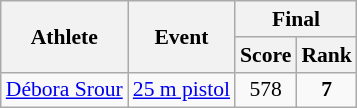<table class="wikitable" style="font-size:90%">
<tr>
<th rowspan="2">Athlete</th>
<th rowspan="2">Event</th>
<th colspan="2">Final</th>
</tr>
<tr>
<th>Score</th>
<th>Rank</th>
</tr>
<tr>
<td rowspan=1><a href='#'>Débora Srour</a></td>
<td rowspan=1><a href='#'>25 m pistol</a></td>
<td style="text-align:center;">578</td>
<td style="text-align:center;"><strong>7</strong></td>
</tr>
</table>
